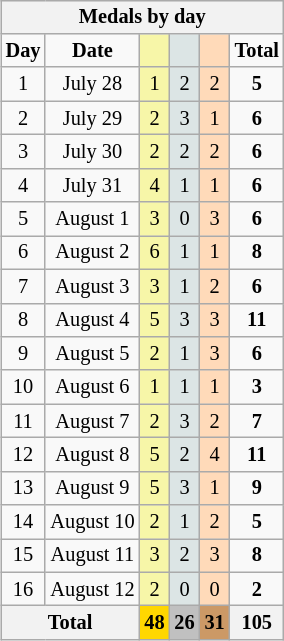<table class=wikitable style="font-size:85%; float:right;text-align:center">
<tr>
<th colspan=7>Medals by day</th>
</tr>
<tr>
<td><strong>Day</strong></td>
<td><strong>Date</strong></td>
<td bgcolor=F7F6A8></td>
<td bgcolor=DCE5E5></td>
<td bgcolor=FFDAB9></td>
<td><strong>Total</strong></td>
</tr>
<tr>
<td>1</td>
<td>July 28</td>
<td bgcolor=F7F6A8>1</td>
<td bgcolor=DCE5E5>2</td>
<td bgcolor=FFDAB9>2</td>
<td><strong>5</strong></td>
</tr>
<tr>
<td>2</td>
<td>July 29</td>
<td bgcolor=F7F6A8>2</td>
<td bgcolor=DCE5E5>3</td>
<td bgcolor=FFDAB9>1</td>
<td><strong>6</strong></td>
</tr>
<tr>
<td>3</td>
<td>July 30</td>
<td bgcolor=F7F6A8>2</td>
<td bgcolor=DCE5E5>2</td>
<td bgcolor=FFDAB9>2</td>
<td><strong>6</strong></td>
</tr>
<tr>
<td>4</td>
<td>July 31</td>
<td bgcolor=F7F6A8>4</td>
<td bgcolor=DCE5E5>1</td>
<td bgcolor=FFDAB9>1</td>
<td><strong>6</strong></td>
</tr>
<tr>
<td>5</td>
<td>August 1</td>
<td bgcolor=F7F6A8>3</td>
<td bgcolor=DCE5E5>0</td>
<td bgcolor=FFDAB9>3</td>
<td><strong>6</strong></td>
</tr>
<tr>
<td>6</td>
<td>August 2</td>
<td bgcolor=F7F6A8>6</td>
<td bgcolor=DCE5E5>1</td>
<td bgcolor=FFDAB9>1</td>
<td><strong>8</strong></td>
</tr>
<tr>
<td>7</td>
<td>August 3</td>
<td bgcolor=F7F6A8>3</td>
<td bgcolor=DCE5E5>1</td>
<td bgcolor=FFDAB9>2</td>
<td><strong>6</strong></td>
</tr>
<tr>
<td>8</td>
<td>August 4</td>
<td bgcolor=F7F6A8>5</td>
<td bgcolor=DCE5E5>3</td>
<td bgcolor=FFDAB9>3</td>
<td><strong>11</strong></td>
</tr>
<tr>
<td>9</td>
<td>August 5</td>
<td bgcolor=F7F6A8>2</td>
<td bgcolor=DCE5E5>1</td>
<td bgcolor=FFDAB9>3</td>
<td><strong>6</strong></td>
</tr>
<tr>
<td>10</td>
<td>August 6</td>
<td bgcolor=F7F6A8>1</td>
<td bgcolor=DCE5E5>1</td>
<td bgcolor=FFDAB9>1</td>
<td><strong>3</strong></td>
</tr>
<tr>
<td>11</td>
<td>August 7</td>
<td bgcolor=F7F6A8>2</td>
<td bgcolor=DCE5E5>3</td>
<td bgcolor=FFDAB9>2</td>
<td><strong>7</strong></td>
</tr>
<tr>
<td>12</td>
<td>August 8</td>
<td bgcolor=F7F6A8>5</td>
<td bgcolor=DCE5E5>2</td>
<td bgcolor=FFDAB9>4</td>
<td><strong>11</strong></td>
</tr>
<tr>
<td>13</td>
<td>August 9</td>
<td bgcolor=F7F6A8>5</td>
<td bgcolor=DCE5E5>3</td>
<td bgcolor=FFDAB9>1</td>
<td><strong>9</strong></td>
</tr>
<tr>
<td>14</td>
<td>August 10</td>
<td bgcolor=F7F6A8>2</td>
<td bgcolor=DCE5E5>1</td>
<td bgcolor=FFDAB9>2</td>
<td><strong>5</strong></td>
</tr>
<tr>
<td>15</td>
<td>August 11</td>
<td bgcolor=F7F6A8>3</td>
<td bgcolor=DCE5E5>2</td>
<td bgcolor=FFDAB9>3</td>
<td><strong>8</strong></td>
</tr>
<tr>
<td>16</td>
<td>August 12</td>
<td bgcolor=F7F6A8>2</td>
<td bgcolor=DCE5E5>0</td>
<td bgcolor=FFDAB9>0</td>
<td><strong>2</strong></td>
</tr>
<tr>
<th colspan=2>Total</th>
<th style=background:gold>48</th>
<th style=background:silver>26</th>
<th style=background:#C96>31</th>
<th>105</th>
</tr>
</table>
